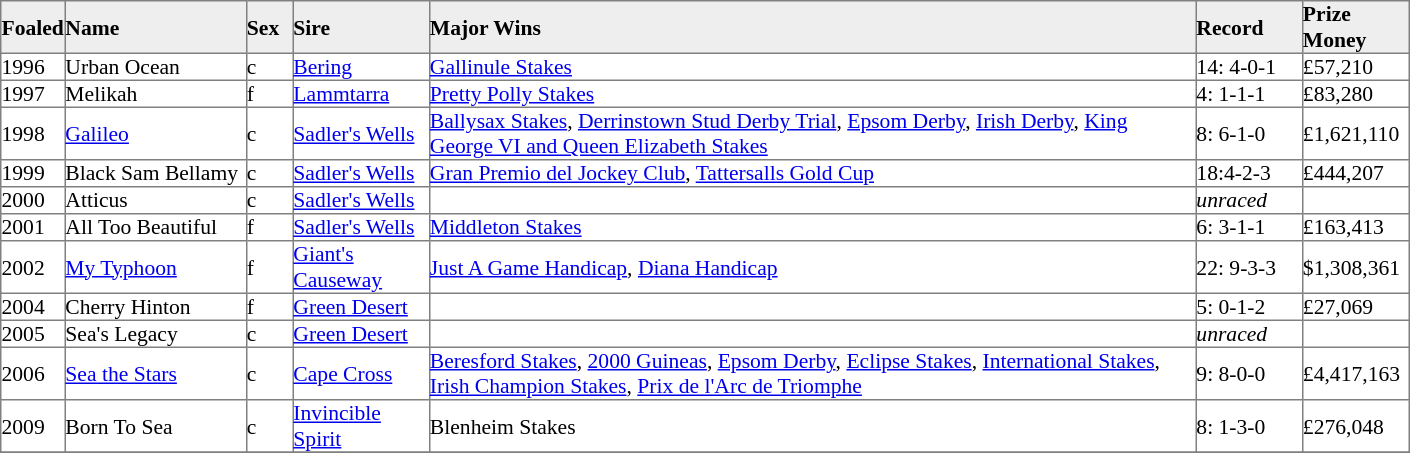<table border="1" cellpadding="0" style="border-collapse: collapse; font-size:90%">
<tr bgcolor="#eeeeee">
<td width="35px"><strong>Foaled</strong></td>
<td width="120px"><strong>Name</strong></td>
<td width="30px"><strong>Sex</strong></td>
<td width="90px"><strong>Sire</strong></td>
<td width="510px"><strong>Major Wins</strong></td>
<td width="70px"><strong>Record</strong></td>
<td width="70px"><strong>Prize Money</strong></td>
</tr>
<tr>
<td>1996</td>
<td>Urban Ocean</td>
<td>c</td>
<td><a href='#'>Bering</a></td>
<td><a href='#'>Gallinule Stakes</a></td>
<td>14: 4-0-1</td>
<td>£57,210</td>
</tr>
<tr>
<td>1997</td>
<td>Melikah</td>
<td>f</td>
<td><a href='#'>Lammtarra</a></td>
<td><a href='#'>Pretty Polly Stakes</a></td>
<td>4: 1-1-1</td>
<td>£83,280</td>
</tr>
<tr>
<td>1998</td>
<td><a href='#'>Galileo</a></td>
<td>c</td>
<td><a href='#'>Sadler's Wells</a></td>
<td><a href='#'>Ballysax Stakes</a>, <a href='#'>Derrinstown Stud Derby Trial</a>, <a href='#'>Epsom Derby</a>, <a href='#'>Irish Derby</a>, <a href='#'>King George VI and Queen Elizabeth Stakes</a></td>
<td>8: 6-1-0</td>
<td>£1,621,110</td>
</tr>
<tr>
<td>1999</td>
<td>Black Sam Bellamy</td>
<td>c</td>
<td><a href='#'>Sadler's Wells</a></td>
<td><a href='#'>Gran Premio del Jockey Club</a>, <a href='#'>Tattersalls Gold Cup</a></td>
<td>18:4-2-3</td>
<td>£444,207</td>
</tr>
<tr>
<td>2000</td>
<td>Atticus</td>
<td>c</td>
<td><a href='#'>Sadler's Wells</a></td>
<td></td>
<td><em>unraced</em></td>
<td></td>
</tr>
<tr>
<td>2001</td>
<td>All Too Beautiful</td>
<td>f</td>
<td><a href='#'>Sadler's Wells</a></td>
<td><a href='#'>Middleton Stakes</a></td>
<td>6: 3-1-1</td>
<td>£163,413</td>
</tr>
<tr>
<td>2002</td>
<td><a href='#'>My Typhoon</a></td>
<td>f</td>
<td><a href='#'>Giant's Causeway</a></td>
<td><a href='#'>Just A Game Handicap</a>, <a href='#'>Diana Handicap</a></td>
<td>22: 9-3-3</td>
<td>$1,308,361</td>
</tr>
<tr>
<td>2004</td>
<td>Cherry Hinton</td>
<td>f</td>
<td><a href='#'>Green Desert</a></td>
<td></td>
<td>5: 0-1-2</td>
<td>£27,069</td>
</tr>
<tr>
<td>2005</td>
<td>Sea's Legacy</td>
<td>c</td>
<td><a href='#'>Green Desert</a></td>
<td></td>
<td><em>unraced</em></td>
<td></td>
</tr>
<tr>
<td>2006</td>
<td><a href='#'>Sea the Stars</a></td>
<td>c</td>
<td><a href='#'>Cape Cross</a></td>
<td><a href='#'>Beresford Stakes</a>, <a href='#'>2000 Guineas</a>, <a href='#'>Epsom Derby</a>, <a href='#'>Eclipse Stakes</a>, <a href='#'>International Stakes</a>, <a href='#'>Irish Champion Stakes</a>, <a href='#'>Prix de l'Arc de Triomphe</a></td>
<td>9: 8-0-0</td>
<td>£4,417,163</td>
</tr>
<tr>
<td>2009</td>
<td>Born To Sea</td>
<td>c</td>
<td><a href='#'>Invincible Spirit</a></td>
<td>Blenheim Stakes</td>
<td>8: 1-3-0</td>
<td>£276,048</td>
</tr>
<tr>
</tr>
</table>
